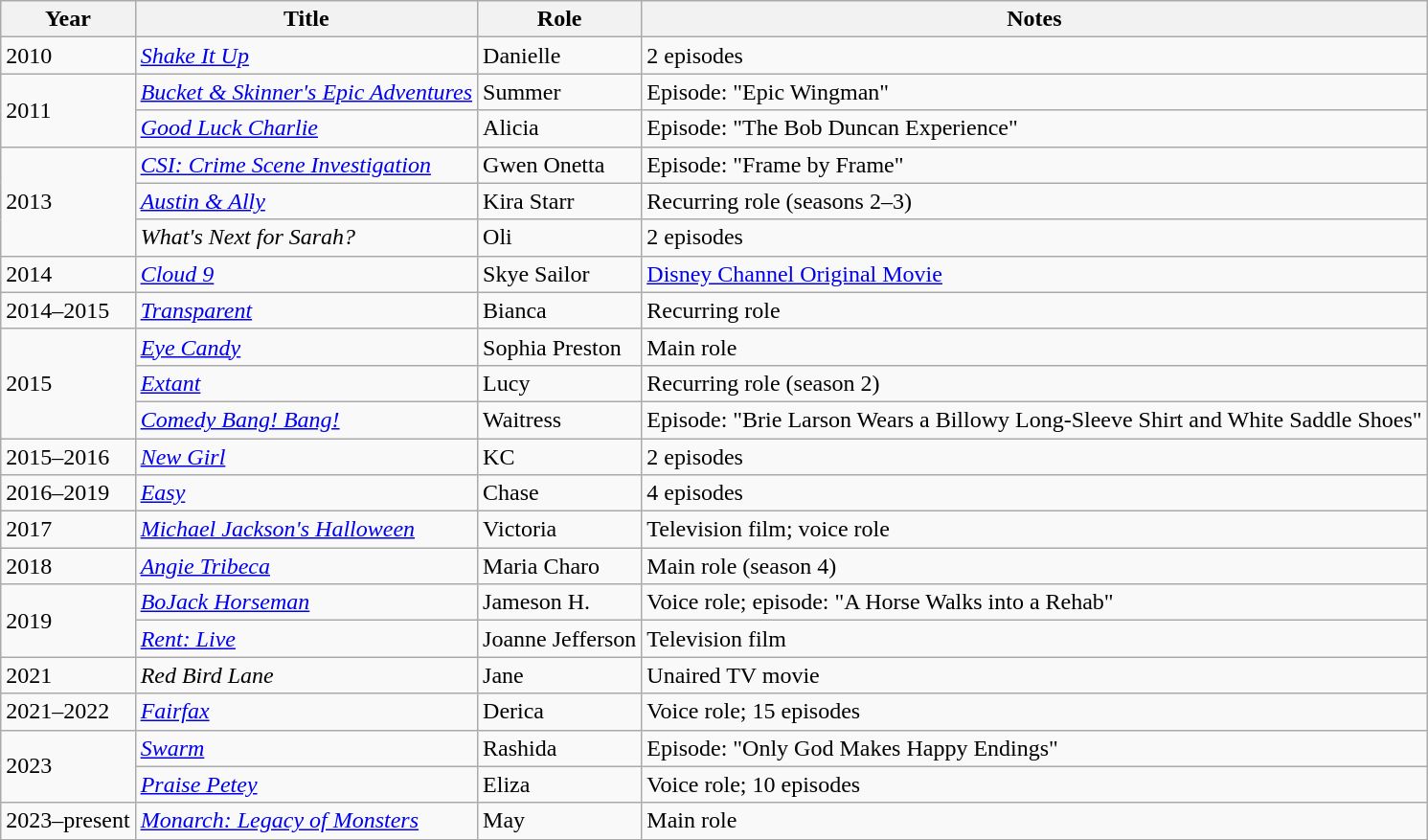<table class="wikitable sortable">
<tr>
<th>Year</th>
<th>Title</th>
<th>Role</th>
<th class="unsortable">Notes</th>
</tr>
<tr>
<td>2010</td>
<td><em><a href='#'>Shake It Up</a></em></td>
<td>Danielle</td>
<td>2 episodes</td>
</tr>
<tr>
<td rowspan="2">2011</td>
<td><em><a href='#'>Bucket & Skinner's Epic Adventures</a></em></td>
<td>Summer</td>
<td>Episode: "Epic Wingman"</td>
</tr>
<tr>
<td><em><a href='#'>Good Luck Charlie</a></em></td>
<td>Alicia</td>
<td>Episode: "The Bob Duncan Experience"</td>
</tr>
<tr>
<td rowspan="3">2013</td>
<td><em><a href='#'>CSI: Crime Scene Investigation</a></em></td>
<td>Gwen Onetta</td>
<td>Episode: "Frame by Frame"</td>
</tr>
<tr>
<td><em><a href='#'>Austin & Ally</a></em></td>
<td>Kira Starr</td>
<td>Recurring role (seasons 2–3)</td>
</tr>
<tr>
<td><em>What's Next for Sarah?</em></td>
<td>Oli</td>
<td>2 episodes</td>
</tr>
<tr>
<td>2014</td>
<td><em><a href='#'>Cloud 9</a></em></td>
<td>Skye Sailor</td>
<td><a href='#'>Disney Channel Original Movie</a></td>
</tr>
<tr>
<td>2014–2015</td>
<td><em><a href='#'>Transparent</a></em></td>
<td>Bianca</td>
<td>Recurring role</td>
</tr>
<tr>
<td rowspan="3">2015</td>
<td><em><a href='#'>Eye Candy</a></em></td>
<td>Sophia Preston</td>
<td>Main role</td>
</tr>
<tr>
<td><em><a href='#'>Extant</a></em></td>
<td>Lucy</td>
<td>Recurring role (season 2)</td>
</tr>
<tr>
<td><em><a href='#'>Comedy Bang! Bang!</a></em></td>
<td>Waitress</td>
<td>Episode: "Brie Larson Wears a Billowy Long-Sleeve Shirt and White Saddle Shoes"</td>
</tr>
<tr>
<td>2015–2016</td>
<td><em><a href='#'>New Girl</a></em></td>
<td>KC</td>
<td>2 episodes</td>
</tr>
<tr>
<td>2016–2019</td>
<td><em><a href='#'>Easy</a></em></td>
<td>Chase</td>
<td>4 episodes</td>
</tr>
<tr>
<td>2017</td>
<td><em><a href='#'>Michael Jackson's Halloween</a></em></td>
<td>Victoria</td>
<td>Television film; voice role</td>
</tr>
<tr>
<td>2018</td>
<td><em><a href='#'>Angie Tribeca</a></em></td>
<td>Maria Charo</td>
<td>Main role (season 4)</td>
</tr>
<tr>
<td rowspan="2">2019</td>
<td><em><a href='#'>BoJack Horseman</a></em></td>
<td>Jameson H.</td>
<td>Voice role; episode: "A Horse Walks into a Rehab"</td>
</tr>
<tr>
<td><em><a href='#'>Rent: Live</a></em></td>
<td>Joanne Jefferson</td>
<td>Television film</td>
</tr>
<tr>
<td>2021</td>
<td><em>Red Bird Lane</em></td>
<td>Jane</td>
<td>Unaired TV movie</td>
</tr>
<tr>
<td>2021–2022</td>
<td><em><a href='#'>Fairfax</a></em></td>
<td>Derica</td>
<td>Voice role; 15 episodes</td>
</tr>
<tr>
<td rowspan="2">2023</td>
<td><em><a href='#'>Swarm</a></em></td>
<td>Rashida</td>
<td>Episode: "Only God Makes Happy Endings"</td>
</tr>
<tr>
<td><em><a href='#'>Praise Petey</a></em></td>
<td>Eliza</td>
<td>Voice role; 10 episodes</td>
</tr>
<tr>
<td>2023–present</td>
<td><em><a href='#'>Monarch: Legacy of Monsters</a></em></td>
<td>May</td>
<td>Main role</td>
</tr>
</table>
